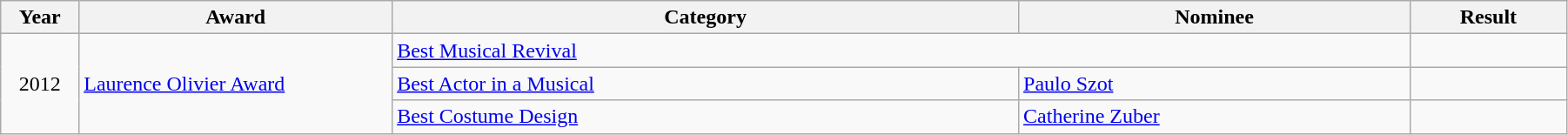<table class="wikitable" width="95%">
<tr>
<th width="5%">Year</th>
<th width="20%">Award</th>
<th width="40%">Category</th>
<th width="25%">Nominee</th>
<th width="10%">Result</th>
</tr>
<tr>
<td rowspan="3" align="center">2012</td>
<td rowspan="3"><a href='#'>Laurence Olivier Award</a></td>
<td colspan="2"><a href='#'>Best Musical Revival</a></td>
<td></td>
</tr>
<tr>
<td><a href='#'>Best Actor in a Musical</a></td>
<td><a href='#'>Paulo Szot</a></td>
<td></td>
</tr>
<tr>
<td><a href='#'>Best Costume Design</a></td>
<td><a href='#'>Catherine Zuber</a></td>
<td></td>
</tr>
</table>
